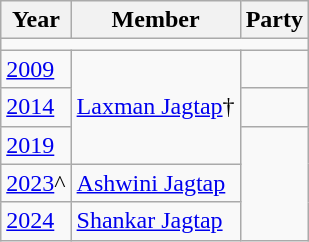<table class="wikitable">
<tr>
<th>Year</th>
<th>Member</th>
<th colspan="2">Party</th>
</tr>
<tr>
<td colspan="4"></td>
</tr>
<tr>
<td><a href='#'>2009</a></td>
<td rowspan="3"><a href='#'>Laxman Jagtap</a>†</td>
<td></td>
</tr>
<tr>
<td><a href='#'>2014</a></td>
<td></td>
</tr>
<tr>
<td><a href='#'>2019</a></td>
</tr>
<tr>
<td><a href='#'>2023</a>^</td>
<td><a href='#'>Ashwini Jagtap</a></td>
</tr>
<tr>
<td><a href='#'>2024</a></td>
<td><a href='#'>Shankar Jagtap</a></td>
</tr>
</table>
